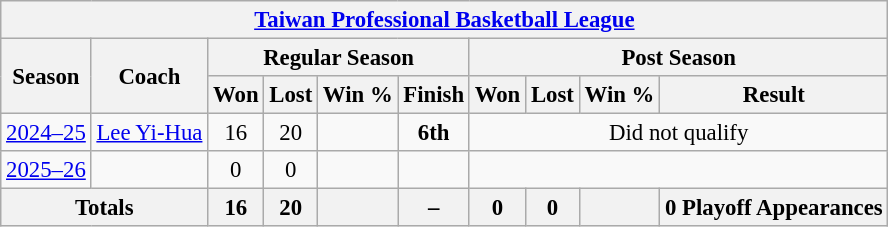<table class="wikitable" style="font-size: 95%; text-align:center;">
<tr>
<th colspan="10"><a href='#'>Taiwan Professional Basketball League</a></th>
</tr>
<tr>
<th rowspan="2">Season</th>
<th rowspan="2">Coach</th>
<th colspan="4">Regular Season</th>
<th colspan="4">Post Season</th>
</tr>
<tr>
<th>Won</th>
<th>Lost</th>
<th>Win %</th>
<th>Finish</th>
<th>Won</th>
<th>Lost</th>
<th>Win %</th>
<th>Result</th>
</tr>
<tr>
<td><a href='#'>2024–25</a></td>
<td><a href='#'>Lee Yi-Hua</a></td>
<td>16</td>
<td>20</td>
<td></td>
<td><strong>6th</strong></td>
<td colspan="4">Did not qualify</td>
</tr>
<tr>
<td><a href='#'>2025–26</a></td>
<td></td>
<td>0</td>
<td>0</td>
<td></td>
<td></td>
<td colspan="4"></td>
</tr>
<tr>
<th colspan="2">Totals</th>
<th>16</th>
<th>20</th>
<th></th>
<th>–</th>
<th>0</th>
<th>0</th>
<th></th>
<th>0 Playoff Appearances</th>
</tr>
</table>
